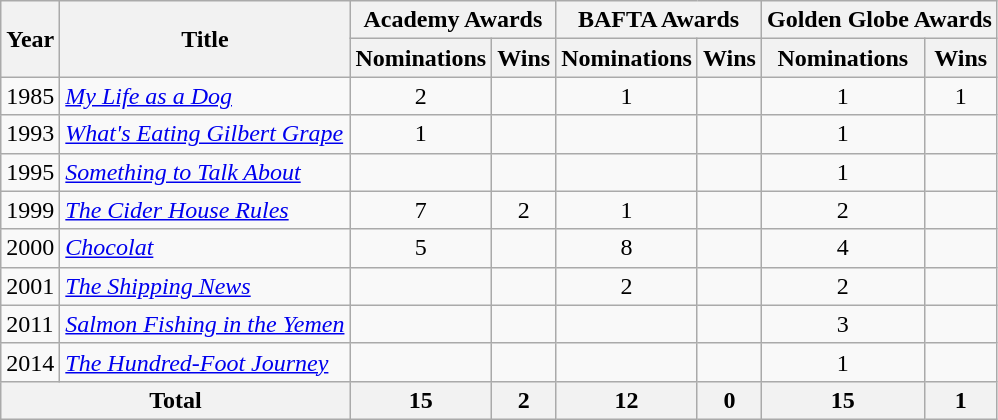<table class="wikitable sortable">
<tr>
<th rowspan="2">Year</th>
<th rowspan="2">Title</th>
<th colspan="2">Academy Awards</th>
<th colspan="2">BAFTA Awards</th>
<th colspan="2">Golden Globe Awards</th>
</tr>
<tr>
<th>Nominations</th>
<th>Wins</th>
<th>Nominations</th>
<th>Wins</th>
<th>Nominations</th>
<th>Wins</th>
</tr>
<tr>
<td>1985</td>
<td><em><a href='#'>My Life as a Dog</a></em></td>
<td align=center>2</td>
<td></td>
<td align=center>1</td>
<td></td>
<td align=center>1</td>
<td align=center>1</td>
</tr>
<tr>
<td>1993</td>
<td><em><a href='#'>What's Eating Gilbert Grape</a></em></td>
<td align=center>1</td>
<td></td>
<td></td>
<td></td>
<td align=center>1</td>
<td></td>
</tr>
<tr>
<td>1995</td>
<td><em><a href='#'>Something to Talk About</a></em></td>
<td></td>
<td></td>
<td></td>
<td></td>
<td align=center>1</td>
<td></td>
</tr>
<tr>
<td>1999</td>
<td><em><a href='#'>The Cider House Rules</a></em></td>
<td align=center>7</td>
<td align=center>2</td>
<td align=center>1</td>
<td></td>
<td align=center>2</td>
<td></td>
</tr>
<tr>
<td>2000</td>
<td><em><a href='#'>Chocolat</a></em></td>
<td align=center>5</td>
<td></td>
<td align=center>8</td>
<td></td>
<td align=center>4</td>
<td></td>
</tr>
<tr>
<td>2001</td>
<td><em><a href='#'>The Shipping News</a></em></td>
<td></td>
<td></td>
<td align=center>2</td>
<td></td>
<td align=center>2</td>
<td></td>
</tr>
<tr>
<td>2011</td>
<td><em><a href='#'>Salmon Fishing in the Yemen</a></em></td>
<td></td>
<td></td>
<td></td>
<td></td>
<td align=center>3</td>
<td></td>
</tr>
<tr>
<td>2014</td>
<td><em><a href='#'>The Hundred-Foot Journey</a></em></td>
<td></td>
<td></td>
<td></td>
<td></td>
<td align=center>1</td>
<td></td>
</tr>
<tr>
<th colspan="2" "text-align:center;"><strong>Total</strong></th>
<th>15</th>
<th>2</th>
<th>12</th>
<th>0</th>
<th>15</th>
<th>1</th>
</tr>
</table>
